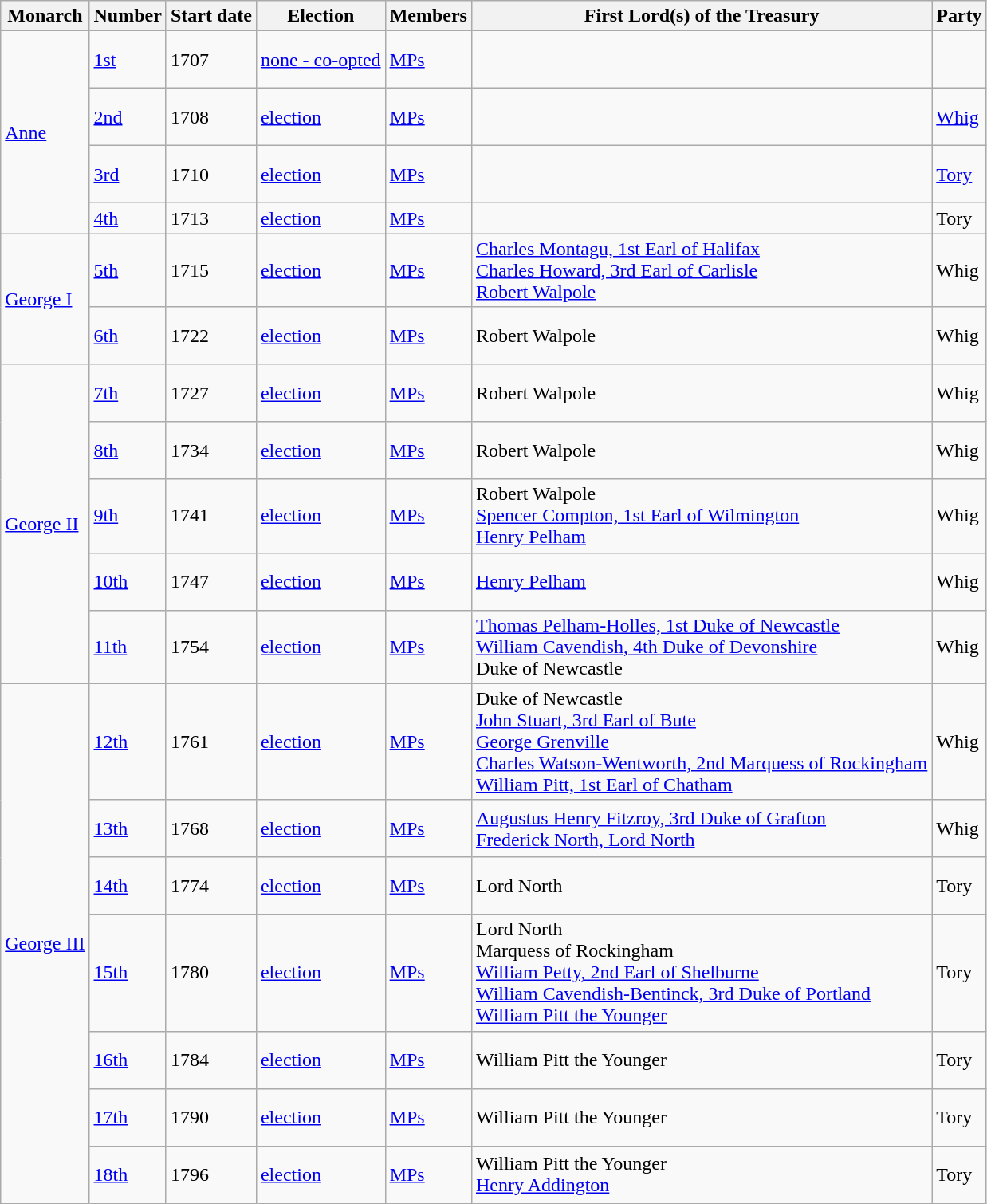<table class="wikitable">
<tr>
<th>Monarch</th>
<th>Number</th>
<th>Start date</th>
<th>Election</th>
<th>Members</th>
<th>First Lord(s) of the Treasury</th>
<th>Party</th>
</tr>
<tr style="height:3em">
<td rowspan="4"><a href='#'>Anne</a></td>
<td><a href='#'>1st</a></td>
<td>1707</td>
<td><a href='#'>none - co-opted</a></td>
<td><a href='#'>MPs</a></td>
<td></td>
<td></td>
</tr>
<tr style="height:3em">
<td><a href='#'>2nd</a></td>
<td>1708</td>
<td><a href='#'>election</a></td>
<td><a href='#'>MPs</a></td>
<td></td>
<td><a href='#'>Whig</a></td>
</tr>
<tr style="height:3em">
<td><a href='#'>3rd</a></td>
<td>1710</td>
<td><a href='#'>election</a></td>
<td><a href='#'>MPs</a></td>
<td></td>
<td><a href='#'>Tory</a></td>
</tr>
<tr>
<td><a href='#'>4th</a></td>
<td>1713</td>
<td><a href='#'>election</a></td>
<td><a href='#'>MPs</a></td>
<td></td>
<td>Tory</td>
</tr>
<tr style="height:3em">
<td rowspan="2"><a href='#'>George I</a></td>
<td><a href='#'>5th</a></td>
<td>1715</td>
<td><a href='#'>election</a></td>
<td><a href='#'>MPs</a></td>
<td><a href='#'>Charles Montagu, 1st Earl of Halifax</a><br><a href='#'>Charles Howard, 3rd Earl of Carlisle</a><br><a href='#'>Robert Walpole</a></td>
<td>Whig</td>
</tr>
<tr style="height:3em">
<td><a href='#'>6th</a></td>
<td>1722</td>
<td><a href='#'>election</a></td>
<td><a href='#'>MPs</a></td>
<td>Robert Walpole</td>
<td>Whig</td>
</tr>
<tr style="height:3em">
<td rowspan="5"><a href='#'>George II</a></td>
<td><a href='#'>7th</a></td>
<td>1727</td>
<td><a href='#'>election</a></td>
<td><a href='#'>MPs</a></td>
<td>Robert Walpole</td>
<td>Whig</td>
</tr>
<tr style="height:3em">
<td><a href='#'>8th</a></td>
<td>1734</td>
<td><a href='#'>election</a></td>
<td><a href='#'>MPs</a></td>
<td>Robert Walpole</td>
<td>Whig</td>
</tr>
<tr style="height:3em">
<td><a href='#'>9th</a></td>
<td>1741</td>
<td><a href='#'>election</a></td>
<td><a href='#'>MPs</a></td>
<td>Robert Walpole <br> <a href='#'>Spencer Compton, 1st Earl of Wilmington</a> <br> <a href='#'>Henry Pelham</a></td>
<td>Whig</td>
</tr>
<tr style="height:3em">
<td><a href='#'>10th</a></td>
<td>1747</td>
<td><a href='#'>election</a></td>
<td><a href='#'>MPs</a></td>
<td><a href='#'>Henry Pelham</a></td>
<td>Whig</td>
</tr>
<tr style="height:3em">
<td><a href='#'>11th</a></td>
<td>1754</td>
<td><a href='#'>election</a></td>
<td><a href='#'>MPs</a></td>
<td><a href='#'>Thomas Pelham-Holles, 1st Duke of Newcastle</a> <br> <a href='#'>William Cavendish, 4th Duke of Devonshire</a> <br> Duke of Newcastle</td>
<td>Whig</td>
</tr>
<tr style="height:3em">
<td rowspan="7"><a href='#'>George III</a></td>
<td><a href='#'>12th</a></td>
<td>1761</td>
<td><a href='#'>election</a></td>
<td><a href='#'>MPs</a></td>
<td>Duke of Newcastle <br> <a href='#'>John Stuart, 3rd Earl of Bute</a> <br> <a href='#'>George Grenville</a> <br> <a href='#'>Charles Watson-Wentworth, 2nd Marquess of Rockingham</a> <br> <a href='#'>William Pitt, 1st Earl of Chatham</a></td>
<td>Whig</td>
</tr>
<tr style="height:3em">
<td><a href='#'>13th</a></td>
<td>1768</td>
<td><a href='#'>election</a></td>
<td><a href='#'>MPs</a></td>
<td><a href='#'>Augustus Henry Fitzroy, 3rd Duke of Grafton</a> <br> <a href='#'>Frederick North, Lord North</a></td>
<td>Whig</td>
</tr>
<tr style="height:3em">
<td><a href='#'>14th</a></td>
<td>1774</td>
<td><a href='#'>election</a></td>
<td><a href='#'>MPs</a></td>
<td>Lord North</td>
<td>Tory</td>
</tr>
<tr style="height:3em">
<td><a href='#'>15th</a></td>
<td>1780</td>
<td><a href='#'>election</a></td>
<td><a href='#'>MPs</a></td>
<td>Lord North <br> Marquess of Rockingham <br> <a href='#'>William Petty, 2nd Earl of Shelburne</a> <br> <a href='#'>William Cavendish-Bentinck, 3rd Duke of Portland</a> <br> <a href='#'>William Pitt the Younger</a></td>
<td>Tory</td>
</tr>
<tr style="height:3em">
<td><a href='#'>16th</a></td>
<td>1784</td>
<td><a href='#'>election</a></td>
<td><a href='#'>MPs</a></td>
<td>William Pitt the Younger</td>
<td>Tory</td>
</tr>
<tr style="height:3em">
<td><a href='#'>17th</a></td>
<td>1790</td>
<td><a href='#'>election</a></td>
<td><a href='#'>MPs</a></td>
<td>William Pitt the Younger</td>
<td>Tory</td>
</tr>
<tr style="height:3em">
<td><a href='#'>18th</a></td>
<td>1796</td>
<td><a href='#'>election</a></td>
<td><a href='#'>MPs</a></td>
<td>William Pitt the Younger <br> <a href='#'>Henry Addington</a></td>
<td>Tory</td>
</tr>
</table>
